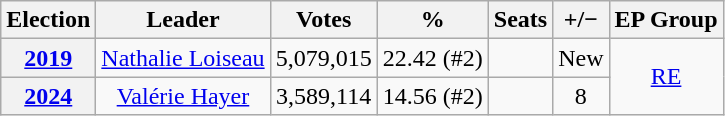<table class="wikitable" style="text-align:center">
<tr>
<th>Election</th>
<th>Leader</th>
<th>Votes</th>
<th>%</th>
<th>Seats</th>
<th>+/−</th>
<th>EP Group</th>
</tr>
<tr>
<th><a href='#'>2019</a></th>
<td><a href='#'>Nathalie Loiseau</a></td>
<td>5,079,015</td>
<td>22.42 (#2)</td>
<td></td>
<td>New</td>
<td rowspan="2"><a href='#'>RE</a></td>
</tr>
<tr>
<th><a href='#'>2024</a></th>
<td><a href='#'>Valérie Hayer</a></td>
<td>3,589,114</td>
<td>14.56 (#2)</td>
<td></td>
<td> 8</td>
</tr>
</table>
